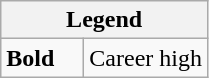<table class="wikitable">
<tr>
<th colspan="2">Legend</th>
</tr>
<tr>
<td style="width:3em;"><strong>Bold</strong></td>
<td>Career high</td>
</tr>
</table>
